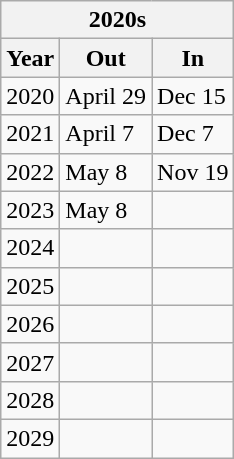<table class="wikitable">
<tr>
<th colspan="3">2020s</th>
</tr>
<tr>
<th>Year</th>
<th>Out</th>
<th>In</th>
</tr>
<tr>
<td>2020</td>
<td>April 29</td>
<td>Dec 15</td>
</tr>
<tr>
<td>2021</td>
<td>April 7</td>
<td>Dec 7</td>
</tr>
<tr>
<td>2022</td>
<td>May 8</td>
<td>Nov 19</td>
</tr>
<tr>
<td>2023</td>
<td>May 8</td>
<td></td>
</tr>
<tr>
<td>2024</td>
<td></td>
<td></td>
</tr>
<tr>
<td>2025</td>
<td></td>
<td></td>
</tr>
<tr>
<td>2026</td>
<td></td>
<td></td>
</tr>
<tr>
<td>2027</td>
<td></td>
<td></td>
</tr>
<tr>
<td>2028</td>
<td></td>
<td></td>
</tr>
<tr>
<td>2029</td>
<td></td>
<td></td>
</tr>
</table>
